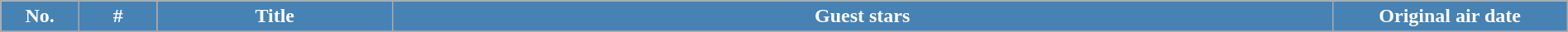<table class="wikitable plainrowheaders" style="width:100%;">
<tr style="color:white">
<th style="background: #4682B4;width:5%;">No.</th>
<th style="background: #4682B4;width:5%;">#</th>
<th style="background: #4682B4;width:15%;">Title</th>
<th style="background: #4682B4;width:60%;">Guest stars</th>
<th style="background: #4682B4;width:15%;">Original air date</th>
</tr>
<tr>
</tr>
</table>
